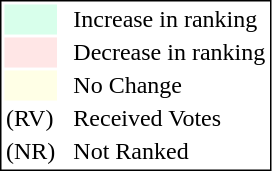<table style="border:1px solid black;">
<tr>
<td style="background:#D8FFEB; width:20px;"></td>
<td> </td>
<td>Increase in ranking</td>
</tr>
<tr>
<td style="background:#FFE6E6; width:20px;"></td>
<td> </td>
<td>Decrease in ranking</td>
</tr>
<tr>
<td style="background:#FFFFE6; width:20px;"></td>
<td> </td>
<td>No Change</td>
</tr>
<tr>
<td>(RV)</td>
<td> </td>
<td>Received Votes</td>
</tr>
<tr>
<td>(NR)</td>
<td> </td>
<td>Not Ranked</td>
</tr>
</table>
